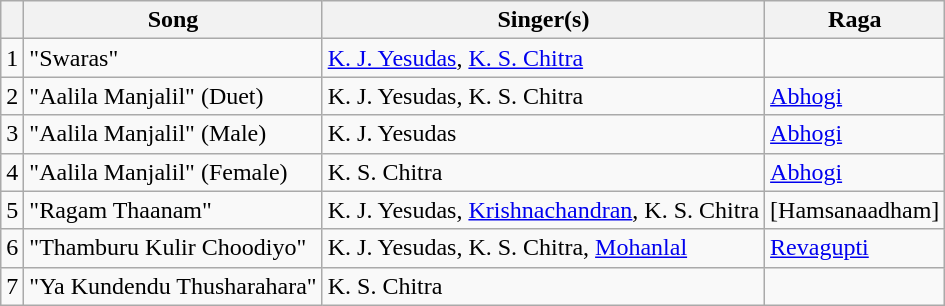<table class="wikitable">
<tr>
<th></th>
<th>Song</th>
<th>Singer(s)</th>
<th>Raga</th>
</tr>
<tr>
<td>1</td>
<td>"Swaras"</td>
<td><a href='#'>K. J. Yesudas</a>, <a href='#'>K. S. Chitra</a></td>
<td></td>
</tr>
<tr>
<td>2</td>
<td>"Aalila Manjalil" (Duet)</td>
<td>K. J. Yesudas, K. S. Chitra</td>
<td><a href='#'>Abhogi</a></td>
</tr>
<tr>
<td>3</td>
<td>"Aalila Manjalil" (Male)</td>
<td>K. J. Yesudas</td>
<td><a href='#'>Abhogi</a></td>
</tr>
<tr>
<td>4</td>
<td>"Aalila Manjalil" (Female)</td>
<td>K. S. Chitra</td>
<td><a href='#'>Abhogi</a></td>
</tr>
<tr>
<td>5</td>
<td>"Ragam Thaanam"</td>
<td>K. J. Yesudas, <a href='#'>Krishnachandran</a>, K. S. Chitra</td>
<td>[Hamsanaadham]</td>
</tr>
<tr>
<td>6</td>
<td>"Thamburu Kulir Choodiyo"</td>
<td>K. J. Yesudas, K. S. Chitra, <a href='#'>Mohanlal</a></td>
<td><a href='#'>Revagupti</a></td>
</tr>
<tr>
<td>7</td>
<td>"Ya Kundendu Thusharahara"</td>
<td>K. S. Chitra</td>
<td></td>
</tr>
</table>
